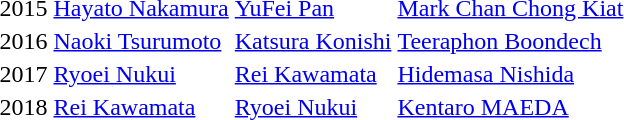<table>
<tr>
<td align="center">2015</td>
<td> <a href='#'>Hayato Nakamura</a></td>
<td> <a href='#'>YuFei Pan</a></td>
<td> <a href='#'>Mark Chan Chong Kiat</a></td>
</tr>
<tr>
<td align="center">2016</td>
<td> <a href='#'>Naoki Tsurumoto</a></td>
<td> <a href='#'>Katsura Konishi</a></td>
<td> <a href='#'>Teeraphon Boondech</a></td>
</tr>
<tr>
<td align="center">2017</td>
<td> <a href='#'>Ryoei Nukui</a></td>
<td> <a href='#'>Rei Kawamata</a></td>
<td> <a href='#'>Hidemasa Nishida</a></td>
</tr>
<tr>
<td align="center">2018</td>
<td> <a href='#'>Rei Kawamata</a></td>
<td> <a href='#'>Ryoei Nukui</a></td>
<td> <a href='#'>Kentaro MAEDA</a></td>
</tr>
</table>
